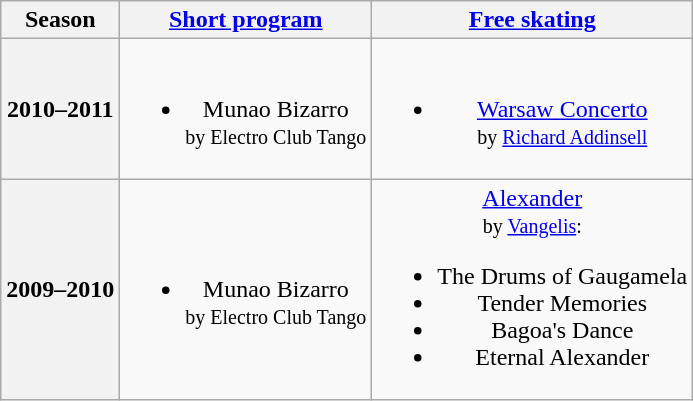<table class=wikitable style=text-align:center>
<tr>
<th>Season</th>
<th><a href='#'>Short program</a></th>
<th><a href='#'>Free skating</a></th>
</tr>
<tr>
<th>2010–2011 <br> </th>
<td><br><ul><li>Munao Bizarro <br><small> by Electro Club Tango </small></li></ul></td>
<td><br><ul><li><a href='#'>Warsaw Concerto</a> <br><small> by <a href='#'>Richard Addinsell</a> </small></li></ul></td>
</tr>
<tr>
<th>2009–2010 <br> </th>
<td><br><ul><li>Munao Bizarro <br><small> by Electro Club Tango </small></li></ul></td>
<td><a href='#'>Alexander</a> <br><small> by <a href='#'>Vangelis</a>: </small><br><ul><li>The Drums of Gaugamela</li><li>Tender Memories</li><li>Bagoa's Dance</li><li>Eternal Alexander</li></ul></td>
</tr>
</table>
